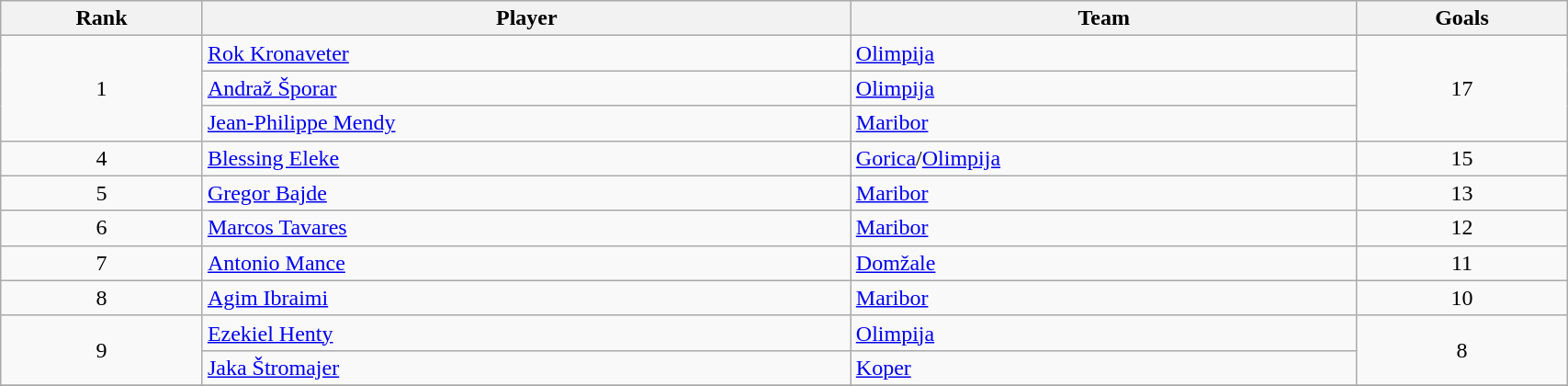<table class="wikitable" style="text-align:center; width:90%">
<tr>
<th>Rank</th>
<th>Player</th>
<th>Team</th>
<th>Goals</th>
</tr>
<tr>
<td rowspan="3">1</td>
<td align=left> <a href='#'>Rok Kronaveter</a></td>
<td align=left><a href='#'>Olimpija</a></td>
<td rowspan="3">17</td>
</tr>
<tr>
<td align=left> <a href='#'>Andraž Šporar</a></td>
<td align=left><a href='#'>Olimpija</a></td>
</tr>
<tr>
<td align=left> <a href='#'>Jean-Philippe Mendy</a></td>
<td align=left><a href='#'>Maribor</a></td>
</tr>
<tr>
<td>4</td>
<td align=left> <a href='#'>Blessing Eleke</a></td>
<td align=left><a href='#'>Gorica</a>/<a href='#'>Olimpija</a></td>
<td>15</td>
</tr>
<tr>
<td>5</td>
<td align=left> <a href='#'>Gregor Bajde</a></td>
<td align=left><a href='#'>Maribor</a></td>
<td>13</td>
</tr>
<tr>
<td>6</td>
<td align=left> <a href='#'>Marcos Tavares</a></td>
<td align=left><a href='#'>Maribor</a></td>
<td>12</td>
</tr>
<tr>
<td>7</td>
<td align=left> <a href='#'>Antonio Mance</a></td>
<td align=left><a href='#'>Domžale</a></td>
<td>11</td>
</tr>
<tr>
<td>8</td>
<td align=left> <a href='#'>Agim Ibraimi</a></td>
<td align=left><a href='#'>Maribor</a></td>
<td>10</td>
</tr>
<tr>
<td rowspan="2">9</td>
<td align=left> <a href='#'>Ezekiel Henty</a></td>
<td align=left><a href='#'>Olimpija</a></td>
<td rowspan="2">8</td>
</tr>
<tr>
<td align=left> <a href='#'>Jaka Štromajer</a></td>
<td align=left><a href='#'>Koper</a></td>
</tr>
<tr>
</tr>
</table>
